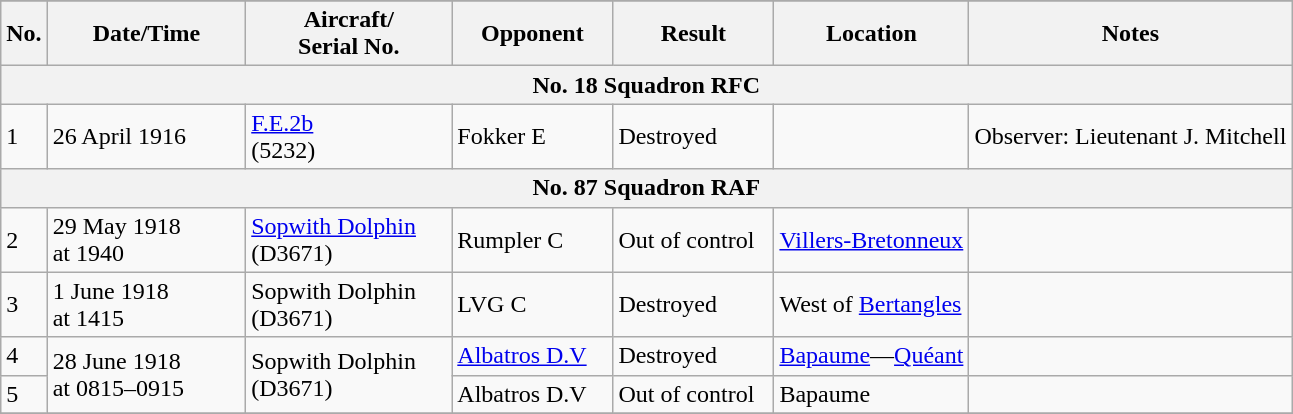<table class="wikitable">
<tr>
</tr>
<tr>
<th>No.</th>
<th width="125">Date/Time</th>
<th width="130">Aircraft/<br>Serial No.</th>
<th width="100">Opponent</th>
<th width="100">Result</th>
<th>Location</th>
<th>Notes</th>
</tr>
<tr>
<th colspan="7">No. 18 Squadron RFC</th>
</tr>
<tr>
<td>1</td>
<td>26 April 1916</td>
<td><a href='#'>F.E.2b</a><br>(5232)</td>
<td>Fokker E</td>
<td>Destroyed</td>
<td></td>
<td>Observer: Lieutenant J. Mitchell</td>
</tr>
<tr>
<th colspan="7">No. 87 Squadron RAF</th>
</tr>
<tr>
<td>2</td>
<td>29 May 1918<br>at 1940</td>
<td><a href='#'>Sopwith Dolphin</a><br>(D3671)</td>
<td>Rumpler C</td>
<td>Out of control</td>
<td><a href='#'>Villers-Bretonneux</a></td>
<td></td>
</tr>
<tr>
<td>3</td>
<td>1 June 1918<br>at 1415</td>
<td>Sopwith Dolphin<br>(D3671)</td>
<td>LVG C</td>
<td>Destroyed</td>
<td>West of <a href='#'>Bertangles</a></td>
<td></td>
</tr>
<tr>
<td>4</td>
<td rowspan="2">28 June 1918<br>at 0815–0915</td>
<td rowspan="2">Sopwith Dolphin<br>(D3671)</td>
<td><a href='#'>Albatros D.V</a></td>
<td>Destroyed</td>
<td><a href='#'>Bapaume</a>—<a href='#'>Quéant</a></td>
<td></td>
</tr>
<tr>
<td>5</td>
<td>Albatros D.V</td>
<td>Out of control</td>
<td>Bapaume</td>
<td></td>
</tr>
<tr>
</tr>
</table>
